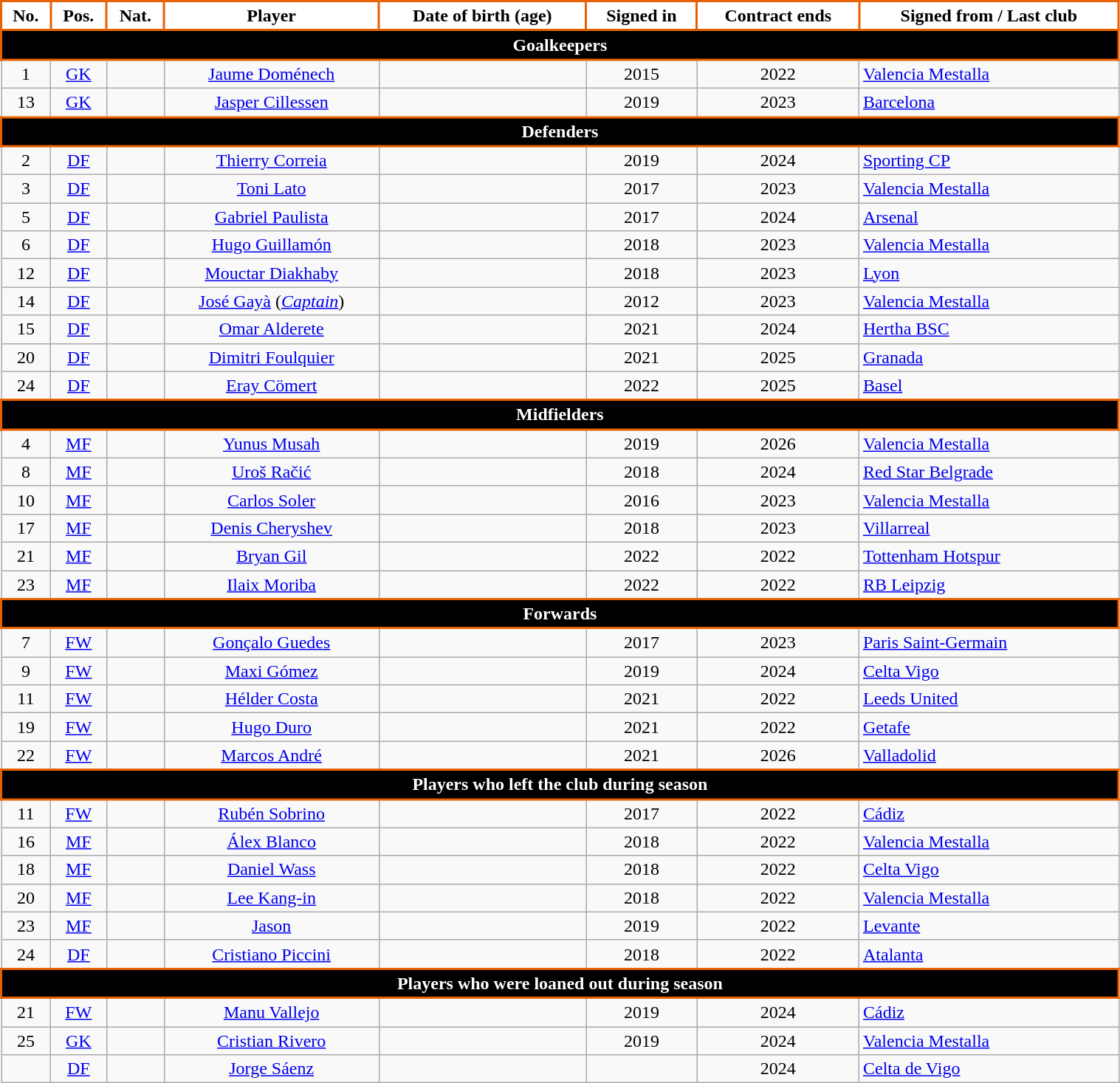<table class="wikitable" style="text-align:center; font-size:100%;width:80%;">
<tr>
<th style="background:#FFFFFF; color:#000000; border:2px solid #E86100;" text-align:center;">No.</th>
<th style="background:#FFFFFF; color:#000000; border:2px solid #E86100;" text-align:center;">Pos.</th>
<th style="background:#FFFFFF; color:#000000; border:2px solid #E86100;" text-align:center;">Nat.</th>
<th style="background:#FFFFFF; color:#000000; border:2px solid #E86100;" text-align:center;">Player</th>
<th style="background:#FFFFFF; color:#000000; border:2px solid #E86100;" text-align:center;">Date of birth (age)</th>
<th style="background:#FFFFFF; color:#000000; border:2px solid #E86100;" text-align:center;">Signed in</th>
<th style="background:#FFFFFF; color:#000000; border:2px solid #E86100;" text-align:center;">Contract ends</th>
<th style="background:#FFFFFF; color:#000000; border:2px solid #E86100;" text-align:center;">Signed from / Last club</th>
</tr>
<tr>
<th colspan="8" style="background:#000000; color:#FFFFFF; border:2px solid #E86100;" text-align:center;">Goalkeepers</th>
</tr>
<tr>
<td>1</td>
<td><a href='#'>GK</a></td>
<td></td>
<td align=center><a href='#'>Jaume Doménech</a></td>
<td></td>
<td>2015</td>
<td>2022</td>
<td align=left> <a href='#'>Valencia Mestalla</a></td>
</tr>
<tr>
<td>13</td>
<td><a href='#'>GK</a></td>
<td></td>
<td align=center><a href='#'>Jasper Cillessen</a></td>
<td></td>
<td>2019</td>
<td>2023</td>
<td align=left> <a href='#'>Barcelona</a></td>
</tr>
<tr>
<th colspan="8" style="background:#000000; color:#FFFFFF; border:2px solid #E86100;" text-align:center;">Defenders</th>
</tr>
<tr>
<td>2</td>
<td><a href='#'>DF</a></td>
<td></td>
<td align=center><a href='#'>Thierry Correia</a></td>
<td></td>
<td>2019</td>
<td>2024</td>
<td align=left> <a href='#'>Sporting CP</a></td>
</tr>
<tr>
<td>3</td>
<td><a href='#'>DF</a></td>
<td></td>
<td align=center><a href='#'>Toni Lato</a></td>
<td></td>
<td>2017</td>
<td>2023</td>
<td align=left> <a href='#'>Valencia Mestalla</a></td>
</tr>
<tr>
<td>5</td>
<td><a href='#'>DF</a></td>
<td></td>
<td align=center><a href='#'>Gabriel Paulista</a></td>
<td></td>
<td>2017</td>
<td>2024</td>
<td align=left> <a href='#'>Arsenal</a></td>
</tr>
<tr>
<td>6</td>
<td><a href='#'>DF</a></td>
<td></td>
<td align=center><a href='#'>Hugo Guillamón</a></td>
<td></td>
<td>2018</td>
<td>2023</td>
<td align=left> <a href='#'>Valencia Mestalla</a></td>
</tr>
<tr>
<td>12</td>
<td><a href='#'>DF</a></td>
<td></td>
<td align=center><a href='#'>Mouctar Diakhaby</a></td>
<td></td>
<td>2018</td>
<td>2023</td>
<td align=left> <a href='#'>Lyon</a></td>
</tr>
<tr>
<td>14</td>
<td><a href='#'>DF</a></td>
<td></td>
<td align=center><a href='#'>José Gayà</a> (<em><a href='#'>Captain</a></em>)</td>
<td></td>
<td>2012</td>
<td>2023</td>
<td align=left> <a href='#'>Valencia Mestalla</a></td>
</tr>
<tr>
<td>15</td>
<td><a href='#'>DF</a></td>
<td></td>
<td align=center><a href='#'>Omar Alderete</a></td>
<td></td>
<td>2021</td>
<td>2024</td>
<td align=left> <a href='#'>Hertha BSC</a></td>
</tr>
<tr>
<td>20</td>
<td><a href='#'>DF</a></td>
<td></td>
<td align=center><a href='#'>Dimitri Foulquier</a></td>
<td></td>
<td>2021</td>
<td>2025</td>
<td align=left> <a href='#'>Granada</a></td>
</tr>
<tr>
<td>24</td>
<td><a href='#'>DF</a></td>
<td></td>
<td align=center><a href='#'>Eray Cömert</a></td>
<td></td>
<td>2022</td>
<td>2025</td>
<td align=left> <a href='#'>Basel</a></td>
</tr>
<tr>
<th colspan="8" style="background:#000000; color:#FFFFFF; border:2px solid #E86100;" text-align:center;">Midfielders</th>
</tr>
<tr>
<td>4</td>
<td><a href='#'>MF</a></td>
<td></td>
<td align=center><a href='#'>Yunus Musah</a></td>
<td></td>
<td>2019</td>
<td>2026</td>
<td align=left> <a href='#'>Valencia Mestalla</a></td>
</tr>
<tr>
<td>8</td>
<td><a href='#'>MF</a></td>
<td></td>
<td align=center><a href='#'>Uroš Račić</a></td>
<td></td>
<td>2018</td>
<td>2024</td>
<td align=left> <a href='#'>Red Star Belgrade</a></td>
</tr>
<tr>
<td>10</td>
<td><a href='#'>MF</a></td>
<td></td>
<td align=center><a href='#'>Carlos Soler</a></td>
<td></td>
<td>2016</td>
<td>2023</td>
<td align=left> <a href='#'>Valencia Mestalla</a></td>
</tr>
<tr>
<td>17</td>
<td><a href='#'>MF</a></td>
<td></td>
<td align=center><a href='#'>Denis Cheryshev</a></td>
<td></td>
<td>2018</td>
<td>2023</td>
<td align=left> <a href='#'>Villarreal</a></td>
</tr>
<tr>
<td>21</td>
<td><a href='#'>MF</a></td>
<td></td>
<td align=center><a href='#'>Bryan Gil</a></td>
<td></td>
<td>2022</td>
<td>2022</td>
<td align=left> <a href='#'>Tottenham Hotspur</a></td>
</tr>
<tr>
<td>23</td>
<td><a href='#'>MF</a></td>
<td></td>
<td align=center><a href='#'>Ilaix Moriba</a></td>
<td></td>
<td>2022</td>
<td>2022</td>
<td align=left> <a href='#'>RB Leipzig</a></td>
</tr>
<tr>
<th colspan="8" style="background:#000000; color:#FFFFFF; border:2px solid #E86100;" text-align:center;">Forwards</th>
</tr>
<tr>
<td>7</td>
<td><a href='#'>FW</a></td>
<td></td>
<td align=center><a href='#'>Gonçalo Guedes</a></td>
<td></td>
<td>2017</td>
<td>2023</td>
<td align=left> <a href='#'>Paris Saint-Germain</a></td>
</tr>
<tr>
<td>9</td>
<td><a href='#'>FW</a></td>
<td></td>
<td align=center><a href='#'>Maxi Gómez</a></td>
<td></td>
<td>2019</td>
<td>2024</td>
<td align=left> <a href='#'>Celta Vigo</a></td>
</tr>
<tr>
<td>11</td>
<td><a href='#'>FW</a></td>
<td></td>
<td align=center><a href='#'>Hélder Costa</a></td>
<td></td>
<td>2021</td>
<td>2022</td>
<td align=left> <a href='#'>Leeds United</a></td>
</tr>
<tr>
<td>19</td>
<td><a href='#'>FW</a></td>
<td></td>
<td align=center><a href='#'>Hugo Duro</a></td>
<td></td>
<td>2021</td>
<td>2022</td>
<td align=left> <a href='#'>Getafe</a></td>
</tr>
<tr>
<td>22</td>
<td><a href='#'>FW</a></td>
<td></td>
<td align=center><a href='#'>Marcos André</a></td>
<td></td>
<td>2021</td>
<td>2026</td>
<td align=left> <a href='#'>Valladolid</a></td>
</tr>
<tr>
<th colspan="8" style="background:#000000; color:#FFFFFF; border:2px solid #E86100;" text-align:center;">Players who left the club during season</th>
</tr>
<tr>
<td>11</td>
<td><a href='#'>FW</a></td>
<td></td>
<td align=center><a href='#'>Rubén Sobrino</a></td>
<td></td>
<td>2017</td>
<td>2022</td>
<td align=left> <a href='#'>Cádiz</a></td>
</tr>
<tr>
<td>16</td>
<td><a href='#'>MF</a></td>
<td></td>
<td align=center><a href='#'>Álex Blanco</a></td>
<td></td>
<td>2018</td>
<td>2022</td>
<td align=left> <a href='#'>Valencia Mestalla</a></td>
</tr>
<tr>
<td>18</td>
<td><a href='#'>MF</a></td>
<td></td>
<td align=center><a href='#'>Daniel Wass</a></td>
<td></td>
<td>2018</td>
<td>2022</td>
<td align=left> <a href='#'>Celta Vigo</a></td>
</tr>
<tr>
<td>20</td>
<td><a href='#'>MF</a></td>
<td></td>
<td align=center><a href='#'>Lee Kang-in</a></td>
<td></td>
<td>2018</td>
<td>2022</td>
<td align=left> <a href='#'>Valencia Mestalla</a></td>
</tr>
<tr>
<td>23</td>
<td><a href='#'>MF</a></td>
<td></td>
<td align=center><a href='#'>Jason</a></td>
<td></td>
<td>2019</td>
<td>2022</td>
<td align=left> <a href='#'>Levante</a></td>
</tr>
<tr>
<td>24</td>
<td><a href='#'>DF</a></td>
<td></td>
<td align=center><a href='#'>Cristiano Piccini</a></td>
<td></td>
<td>2018</td>
<td>2022</td>
<td align=left> <a href='#'>Atalanta</a></td>
</tr>
<tr>
<th colspan="8" style="background:#000000; color:#FFFFFF; border:2px solid #E86100;" text-align:center;">Players who were loaned out during season</th>
</tr>
<tr>
<td>21</td>
<td><a href='#'>FW</a></td>
<td></td>
<td align=center><a href='#'>Manu Vallejo</a></td>
<td></td>
<td>2019</td>
<td>2024</td>
<td align=left> <a href='#'>Cádiz</a></td>
</tr>
<tr>
<td>25</td>
<td><a href='#'>GK</a></td>
<td></td>
<td align=center><a href='#'>Cristian Rivero</a></td>
<td></td>
<td>2019</td>
<td>2024</td>
<td align=left> <a href='#'>Valencia Mestalla</a></td>
</tr>
<tr>
<td></td>
<td><a href='#'>DF</a></td>
<td></td>
<td align=center><a href='#'>Jorge Sáenz</a></td>
<td></td>
<td></td>
<td>2024</td>
<td align=left> <a href='#'>Celta de Vigo</a></td>
</tr>
</table>
